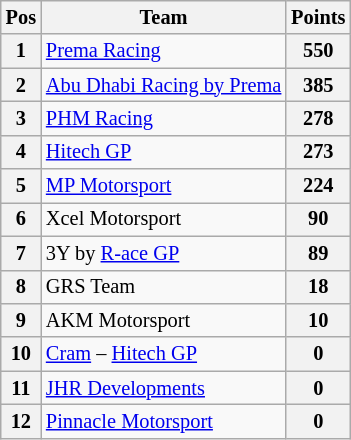<table class="wikitable" style="font-size: 85%">
<tr>
<th>Pos</th>
<th>Team</th>
<th>Points</th>
</tr>
<tr>
<th>1</th>
<td> <a href='#'>Prema Racing</a></td>
<th>550</th>
</tr>
<tr>
<th>2</th>
<td> <a href='#'>Abu Dhabi Racing by Prema</a></td>
<th>385</th>
</tr>
<tr>
<th>3</th>
<td> <a href='#'>PHM Racing</a></td>
<th>278</th>
</tr>
<tr>
<th>4</th>
<td> <a href='#'>Hitech GP</a></td>
<th>273</th>
</tr>
<tr>
<th>5</th>
<td> <a href='#'>MP Motorsport</a></td>
<th>224</th>
</tr>
<tr>
<th>6</th>
<td> Xcel Motorsport</td>
<th>90</th>
</tr>
<tr>
<th>7</th>
<td> 3Y by <a href='#'>R-ace GP</a></td>
<th>89</th>
</tr>
<tr>
<th>8</th>
<td> GRS Team</td>
<th>18</th>
</tr>
<tr>
<th>9</th>
<td> AKM Motorsport</td>
<th>10</th>
</tr>
<tr>
<th>10</th>
<td> <a href='#'>Cram</a> – <a href='#'>Hitech GP</a></td>
<th>0</th>
</tr>
<tr>
<th>11</th>
<td> <a href='#'>JHR Developments</a></td>
<th>0</th>
</tr>
<tr>
<th>12</th>
<td> <a href='#'>Pinnacle Motorsport</a></td>
<th>0</th>
</tr>
</table>
